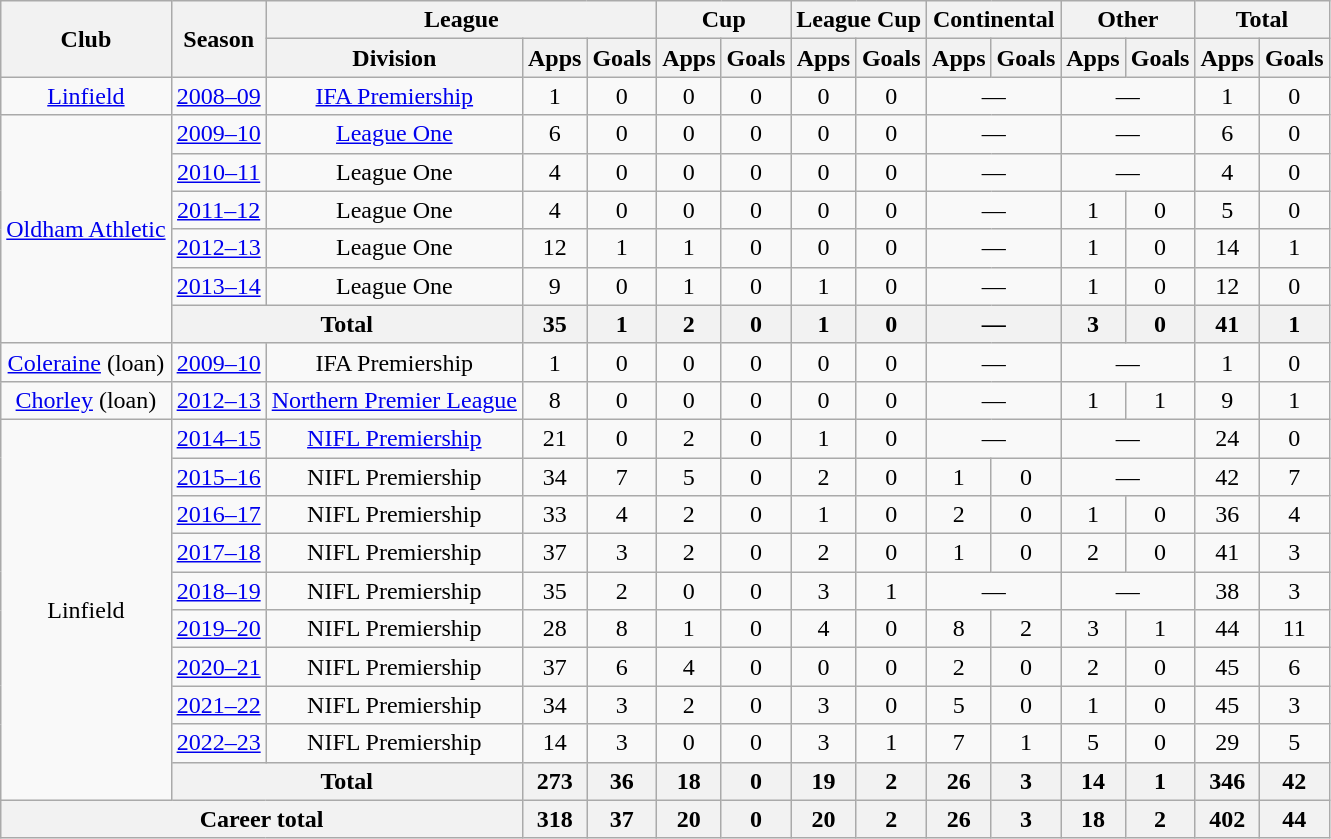<table class="wikitable" style="text-align:center">
<tr>
<th rowspan="2">Club</th>
<th rowspan="2">Season</th>
<th colspan="3">League</th>
<th colspan="2">Cup</th>
<th colspan="2">League Cup</th>
<th colspan="2">Continental</th>
<th colspan="2">Other</th>
<th colspan="2">Total</th>
</tr>
<tr>
<th>Division</th>
<th>Apps</th>
<th>Goals</th>
<th>Apps</th>
<th>Goals</th>
<th>Apps</th>
<th>Goals</th>
<th>Apps</th>
<th>Goals</th>
<th>Apps</th>
<th>Goals</th>
<th>Apps</th>
<th>Goals</th>
</tr>
<tr>
<td><a href='#'>Linfield</a></td>
<td><a href='#'>2008–09</a></td>
<td><a href='#'>IFA Premiership</a></td>
<td>1</td>
<td>0</td>
<td>0</td>
<td>0</td>
<td>0</td>
<td>0</td>
<td colspan="2">—</td>
<td colspan="2">—</td>
<td>1</td>
<td>0</td>
</tr>
<tr>
<td rowspan="6"><a href='#'>Oldham Athletic</a></td>
<td><a href='#'>2009–10</a></td>
<td><a href='#'>League One</a></td>
<td>6</td>
<td>0</td>
<td>0</td>
<td>0</td>
<td>0</td>
<td>0</td>
<td colspan="2">—</td>
<td colspan="2">—</td>
<td>6</td>
<td>0</td>
</tr>
<tr>
<td><a href='#'>2010–11</a></td>
<td>League One</td>
<td>4</td>
<td>0</td>
<td>0</td>
<td>0</td>
<td>0</td>
<td>0</td>
<td colspan="2">—</td>
<td colspan="2">—</td>
<td>4</td>
<td>0</td>
</tr>
<tr>
<td><a href='#'>2011–12</a></td>
<td>League One</td>
<td>4</td>
<td>0</td>
<td>0</td>
<td>0</td>
<td>0</td>
<td>0</td>
<td colspan="2">—</td>
<td>1</td>
<td>0</td>
<td>5</td>
<td>0</td>
</tr>
<tr>
<td><a href='#'>2012–13</a></td>
<td>League One</td>
<td>12</td>
<td>1</td>
<td>1</td>
<td>0</td>
<td>0</td>
<td>0</td>
<td colspan="2">—</td>
<td>1</td>
<td>0</td>
<td>14</td>
<td>1</td>
</tr>
<tr>
<td><a href='#'>2013–14</a></td>
<td>League One</td>
<td>9</td>
<td>0</td>
<td>1</td>
<td>0</td>
<td>1</td>
<td>0</td>
<td colspan="2">—</td>
<td>1</td>
<td>0</td>
<td>12</td>
<td>0</td>
</tr>
<tr>
<th colspan="2">Total</th>
<th>35</th>
<th>1</th>
<th>2</th>
<th>0</th>
<th>1</th>
<th>0</th>
<th colspan="2">—</th>
<th>3</th>
<th>0</th>
<th>41</th>
<th>1</th>
</tr>
<tr>
<td><a href='#'>Coleraine</a> (loan)</td>
<td><a href='#'>2009–10</a></td>
<td>IFA Premiership</td>
<td>1</td>
<td>0</td>
<td>0</td>
<td>0</td>
<td>0</td>
<td>0</td>
<td colspan="2">—</td>
<td colspan="2">—</td>
<td>1</td>
<td>0</td>
</tr>
<tr>
<td><a href='#'>Chorley</a> (loan)</td>
<td><a href='#'>2012–13</a></td>
<td><a href='#'>Northern Premier League</a></td>
<td>8</td>
<td>0</td>
<td>0</td>
<td>0</td>
<td>0</td>
<td>0</td>
<td colspan="2">—</td>
<td>1</td>
<td>1</td>
<td>9</td>
<td>1</td>
</tr>
<tr>
<td rowspan="10">Linfield</td>
<td><a href='#'>2014–15</a></td>
<td><a href='#'>NIFL Premiership</a></td>
<td>21</td>
<td>0</td>
<td>2</td>
<td>0</td>
<td>1</td>
<td>0</td>
<td colspan="2">—</td>
<td colspan="2">—</td>
<td>24</td>
<td>0</td>
</tr>
<tr>
<td><a href='#'>2015–16</a></td>
<td>NIFL Premiership</td>
<td>34</td>
<td>7</td>
<td>5</td>
<td>0</td>
<td>2</td>
<td>0</td>
<td>1</td>
<td>0</td>
<td colspan="2">—</td>
<td>42</td>
<td>7</td>
</tr>
<tr>
<td><a href='#'>2016–17</a></td>
<td>NIFL Premiership</td>
<td>33</td>
<td>4</td>
<td>2</td>
<td>0</td>
<td>1</td>
<td>0</td>
<td>2</td>
<td>0</td>
<td>1</td>
<td>0</td>
<td>36</td>
<td>4</td>
</tr>
<tr>
<td><a href='#'>2017–18</a></td>
<td>NIFL Premiership</td>
<td>37</td>
<td>3</td>
<td>2</td>
<td>0</td>
<td>2</td>
<td>0</td>
<td>1</td>
<td>0</td>
<td>2</td>
<td>0</td>
<td>41</td>
<td>3</td>
</tr>
<tr>
<td><a href='#'>2018–19</a></td>
<td>NIFL Premiership</td>
<td>35</td>
<td>2</td>
<td>0</td>
<td>0</td>
<td>3</td>
<td>1</td>
<td colspan="2">—</td>
<td colspan="2">—</td>
<td>38</td>
<td>3</td>
</tr>
<tr>
<td><a href='#'>2019–20</a></td>
<td>NIFL Premiership</td>
<td>28</td>
<td>8</td>
<td>1</td>
<td>0</td>
<td>4</td>
<td>0</td>
<td>8</td>
<td>2</td>
<td>3</td>
<td>1</td>
<td>44</td>
<td>11</td>
</tr>
<tr>
<td><a href='#'>2020–21</a></td>
<td>NIFL Premiership</td>
<td>37</td>
<td>6</td>
<td>4</td>
<td>0</td>
<td>0</td>
<td>0</td>
<td>2</td>
<td>0</td>
<td>2</td>
<td>0</td>
<td>45</td>
<td>6</td>
</tr>
<tr>
<td><a href='#'>2021–22</a></td>
<td>NIFL Premiership</td>
<td>34</td>
<td>3</td>
<td>2</td>
<td>0</td>
<td>3</td>
<td>0</td>
<td>5</td>
<td>0</td>
<td>1</td>
<td>0</td>
<td>45</td>
<td>3</td>
</tr>
<tr>
<td><a href='#'>2022–23</a></td>
<td>NIFL Premiership</td>
<td>14</td>
<td>3</td>
<td>0</td>
<td>0</td>
<td>3</td>
<td>1</td>
<td>7</td>
<td>1</td>
<td>5</td>
<td>0</td>
<td>29</td>
<td>5</td>
</tr>
<tr>
<th colspan="2">Total</th>
<th>273</th>
<th>36</th>
<th>18</th>
<th>0</th>
<th>19</th>
<th>2</th>
<th>26</th>
<th>3</th>
<th>14</th>
<th>1</th>
<th>346</th>
<th>42</th>
</tr>
<tr>
<th colspan="3">Career total</th>
<th>318</th>
<th>37</th>
<th>20</th>
<th>0</th>
<th>20</th>
<th>2</th>
<th>26</th>
<th>3</th>
<th>18</th>
<th>2</th>
<th>402</th>
<th>44</th>
</tr>
</table>
